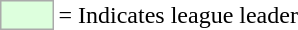<table>
<tr>
<td style="background:#DDFFDD; border:1px solid #aaa; width:2em;"></td>
<td>= Indicates league leader</td>
</tr>
</table>
